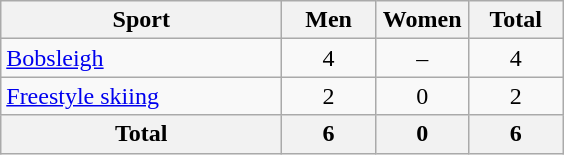<table class="wikitable sortable" style="text-align:center;">
<tr>
<th width=180>Sport</th>
<th width=55>Men</th>
<th width=55>Women</th>
<th width=55>Total</th>
</tr>
<tr>
<td align=left><a href='#'>Bobsleigh</a></td>
<td>4</td>
<td>–</td>
<td>4</td>
</tr>
<tr>
<td align=left><a href='#'>Freestyle skiing</a></td>
<td>2</td>
<td>0</td>
<td>2</td>
</tr>
<tr>
<th>Total</th>
<th>6</th>
<th>0</th>
<th>6</th>
</tr>
</table>
